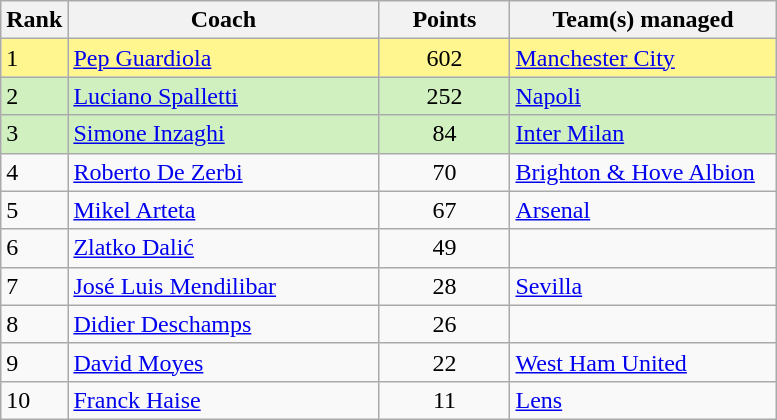<table class="wikitable">
<tr>
<th style="width:25px">Rank</th>
<th style="width:200px">Coach</th>
<th style="width:80px">Points</th>
<th style="width:170px">Team(s) managed</th>
</tr>
<tr bgcolor="#FFF68F">
<td>1</td>
<td> <a href='#'>Pep Guardiola</a></td>
<td style="text-align:center">602</td>
<td> <a href='#'>Manchester City</a></td>
</tr>
<tr bgcolor="#D0F0C0">
<td>2</td>
<td> <a href='#'>Luciano Spalletti</a></td>
<td style="text-align:center">252</td>
<td> <a href='#'>Napoli</a></td>
</tr>
<tr bgcolor="#D0F0C0">
<td>3</td>
<td> <a href='#'>Simone Inzaghi</a></td>
<td style="text-align:center">84</td>
<td> <a href='#'>Inter Milan</a></td>
</tr>
<tr>
<td>4</td>
<td> <a href='#'>Roberto De Zerbi</a></td>
<td style="text-align:center">70</td>
<td> <a href='#'>Brighton & Hove Albion</a></td>
</tr>
<tr>
<td>5</td>
<td> <a href='#'>Mikel Arteta</a></td>
<td style="text-align:center">67</td>
<td> <a href='#'>Arsenal</a></td>
</tr>
<tr>
<td>6</td>
<td> <a href='#'>Zlatko Dalić</a></td>
<td style="text-align:center">49</td>
<td></td>
</tr>
<tr>
<td>7</td>
<td> <a href='#'>José Luis Mendilibar</a></td>
<td style="text-align:center">28</td>
<td> <a href='#'>Sevilla</a></td>
</tr>
<tr>
<td>8</td>
<td> <a href='#'>Didier Deschamps</a></td>
<td style="text-align:center">26</td>
<td></td>
</tr>
<tr>
<td>9</td>
<td> <a href='#'>David Moyes</a></td>
<td style="text-align:center">22</td>
<td> <a href='#'>West Ham United</a></td>
</tr>
<tr>
<td>10</td>
<td> <a href='#'>Franck Haise</a></td>
<td style="text-align:center">11</td>
<td> <a href='#'>Lens</a></td>
</tr>
</table>
